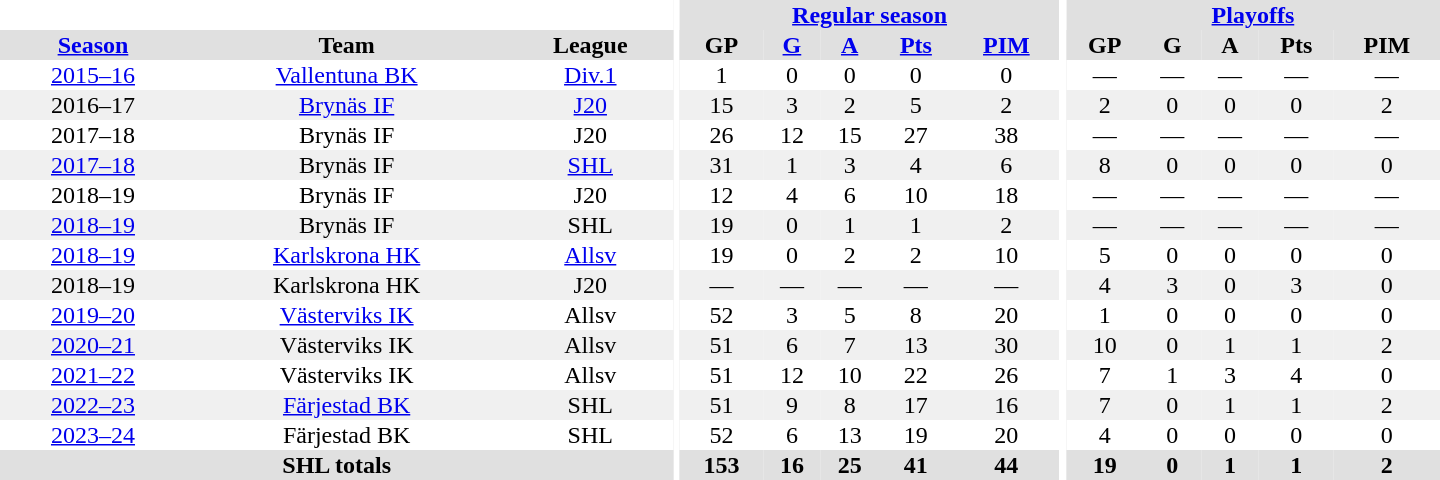<table border="0" cellpadding="1" cellspacing="0" style="text-align:center; width:60em">
<tr bgcolor="#e0e0e0">
<th colspan="3" bgcolor="#ffffff"></th>
<th rowspan="96" bgcolor="#ffffff"></th>
<th colspan="5"><a href='#'>Regular season</a></th>
<th rowspan="96" bgcolor="#ffffff"></th>
<th colspan="5"><a href='#'>Playoffs</a></th>
</tr>
<tr bgcolor="#e0e0e0">
<th><a href='#'>Season</a></th>
<th>Team</th>
<th>League</th>
<th>GP</th>
<th><a href='#'>G</a></th>
<th><a href='#'>A</a></th>
<th><a href='#'>Pts</a></th>
<th><a href='#'>PIM</a></th>
<th>GP</th>
<th>G</th>
<th>A</th>
<th>Pts</th>
<th>PIM</th>
</tr>
<tr>
<td><a href='#'>2015–16</a></td>
<td><a href='#'>Vallentuna BK</a></td>
<td><a href='#'>Div.1</a></td>
<td>1</td>
<td>0</td>
<td>0</td>
<td>0</td>
<td>0</td>
<td>—</td>
<td>—</td>
<td>—</td>
<td>—</td>
<td>—</td>
</tr>
<tr bgcolor="#f0f0f0">
<td>2016–17</td>
<td><a href='#'>Brynäs IF</a></td>
<td><a href='#'>J20</a></td>
<td>15</td>
<td>3</td>
<td>2</td>
<td>5</td>
<td>2</td>
<td>2</td>
<td>0</td>
<td>0</td>
<td>0</td>
<td>2</td>
</tr>
<tr>
<td>2017–18</td>
<td>Brynäs IF</td>
<td>J20</td>
<td>26</td>
<td>12</td>
<td>15</td>
<td>27</td>
<td>38</td>
<td>—</td>
<td>—</td>
<td>—</td>
<td>—</td>
<td>—</td>
</tr>
<tr bgcolor="#f0f0f0">
<td><a href='#'>2017–18</a></td>
<td>Brynäs IF</td>
<td><a href='#'>SHL</a></td>
<td>31</td>
<td>1</td>
<td>3</td>
<td>4</td>
<td>6</td>
<td>8</td>
<td>0</td>
<td>0</td>
<td>0</td>
<td>0</td>
</tr>
<tr>
<td>2018–19</td>
<td>Brynäs IF</td>
<td>J20</td>
<td>12</td>
<td>4</td>
<td>6</td>
<td>10</td>
<td>18</td>
<td>—</td>
<td>—</td>
<td>—</td>
<td>—</td>
<td>—</td>
</tr>
<tr bgcolor="#f0f0f0">
<td><a href='#'>2018–19</a></td>
<td>Brynäs IF</td>
<td>SHL</td>
<td>19</td>
<td>0</td>
<td>1</td>
<td>1</td>
<td>2</td>
<td>—</td>
<td>—</td>
<td>—</td>
<td>—</td>
<td>—</td>
</tr>
<tr>
<td><a href='#'>2018–19</a></td>
<td><a href='#'>Karlskrona HK</a></td>
<td><a href='#'>Allsv</a></td>
<td>19</td>
<td>0</td>
<td>2</td>
<td>2</td>
<td>10</td>
<td>5</td>
<td>0</td>
<td>0</td>
<td>0</td>
<td>0</td>
</tr>
<tr bgcolor="#f0f0f0">
<td>2018–19</td>
<td>Karlskrona HK</td>
<td>J20</td>
<td>—</td>
<td>—</td>
<td>—</td>
<td>—</td>
<td>—</td>
<td>4</td>
<td>3</td>
<td>0</td>
<td>3</td>
<td>0</td>
</tr>
<tr>
<td><a href='#'>2019–20</a></td>
<td><a href='#'>Västerviks IK</a></td>
<td>Allsv</td>
<td>52</td>
<td>3</td>
<td>5</td>
<td>8</td>
<td>20</td>
<td>1</td>
<td>0</td>
<td>0</td>
<td>0</td>
<td>0</td>
</tr>
<tr bgcolor="#f0f0f0">
<td><a href='#'>2020–21</a></td>
<td>Västerviks IK</td>
<td>Allsv</td>
<td>51</td>
<td>6</td>
<td>7</td>
<td>13</td>
<td>30</td>
<td>10</td>
<td>0</td>
<td>1</td>
<td>1</td>
<td>2</td>
</tr>
<tr>
<td><a href='#'>2021–22</a></td>
<td>Västerviks IK</td>
<td>Allsv</td>
<td>51</td>
<td>12</td>
<td>10</td>
<td>22</td>
<td>26</td>
<td>7</td>
<td>1</td>
<td>3</td>
<td>4</td>
<td>0</td>
</tr>
<tr bgcolor="#f0f0f0">
<td><a href='#'>2022–23</a></td>
<td><a href='#'>Färjestad BK</a></td>
<td>SHL</td>
<td>51</td>
<td>9</td>
<td>8</td>
<td>17</td>
<td>16</td>
<td>7</td>
<td>0</td>
<td>1</td>
<td>1</td>
<td>2</td>
</tr>
<tr>
<td><a href='#'>2023–24</a></td>
<td>Färjestad BK</td>
<td>SHL</td>
<td>52</td>
<td>6</td>
<td>13</td>
<td>19</td>
<td>20</td>
<td>4</td>
<td>0</td>
<td>0</td>
<td>0</td>
<td>0</td>
</tr>
<tr bgcolor="#e0e0e0">
<th colspan="3">SHL totals</th>
<th>153</th>
<th>16</th>
<th>25</th>
<th>41</th>
<th>44</th>
<th>19</th>
<th>0</th>
<th>1</th>
<th>1</th>
<th>2</th>
</tr>
</table>
